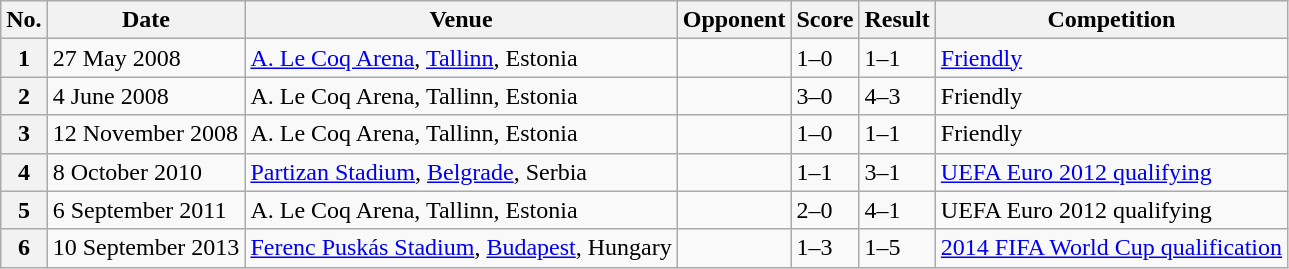<table class="wikitable sortable plainrowheaders">
<tr>
<th scope=col>No.</th>
<th scope=col data-sort-type=date>Date</th>
<th scope=col>Venue</th>
<th scope=col>Opponent</th>
<th scope=col>Score</th>
<th scope=col>Result</th>
<th scope=col>Competition</th>
</tr>
<tr>
<th scope=row>1</th>
<td>27 May 2008</td>
<td><a href='#'>A. Le Coq Arena</a>, <a href='#'>Tallinn</a>, Estonia</td>
<td></td>
<td>1–0</td>
<td>1–1</td>
<td><a href='#'>Friendly</a></td>
</tr>
<tr>
<th scope=row>2</th>
<td>4 June 2008</td>
<td>A. Le Coq Arena, Tallinn, Estonia</td>
<td></td>
<td>3–0</td>
<td>4–3</td>
<td>Friendly</td>
</tr>
<tr>
<th scope=row>3</th>
<td>12 November 2008</td>
<td>A. Le Coq Arena, Tallinn, Estonia</td>
<td></td>
<td>1–0</td>
<td>1–1</td>
<td>Friendly</td>
</tr>
<tr>
<th scope=row>4</th>
<td>8 October 2010</td>
<td><a href='#'>Partizan Stadium</a>, <a href='#'>Belgrade</a>, Serbia</td>
<td></td>
<td>1–1</td>
<td>3–1</td>
<td><a href='#'>UEFA Euro 2012 qualifying</a></td>
</tr>
<tr>
<th scope=row>5</th>
<td>6 September 2011</td>
<td>A. Le Coq Arena, Tallinn, Estonia</td>
<td></td>
<td>2–0</td>
<td>4–1</td>
<td>UEFA Euro 2012 qualifying</td>
</tr>
<tr>
<th scope=row>6</th>
<td>10 September 2013</td>
<td><a href='#'>Ferenc Puskás Stadium</a>, <a href='#'>Budapest</a>, Hungary</td>
<td></td>
<td>1–3</td>
<td>1–5</td>
<td><a href='#'>2014 FIFA World Cup qualification</a></td>
</tr>
</table>
